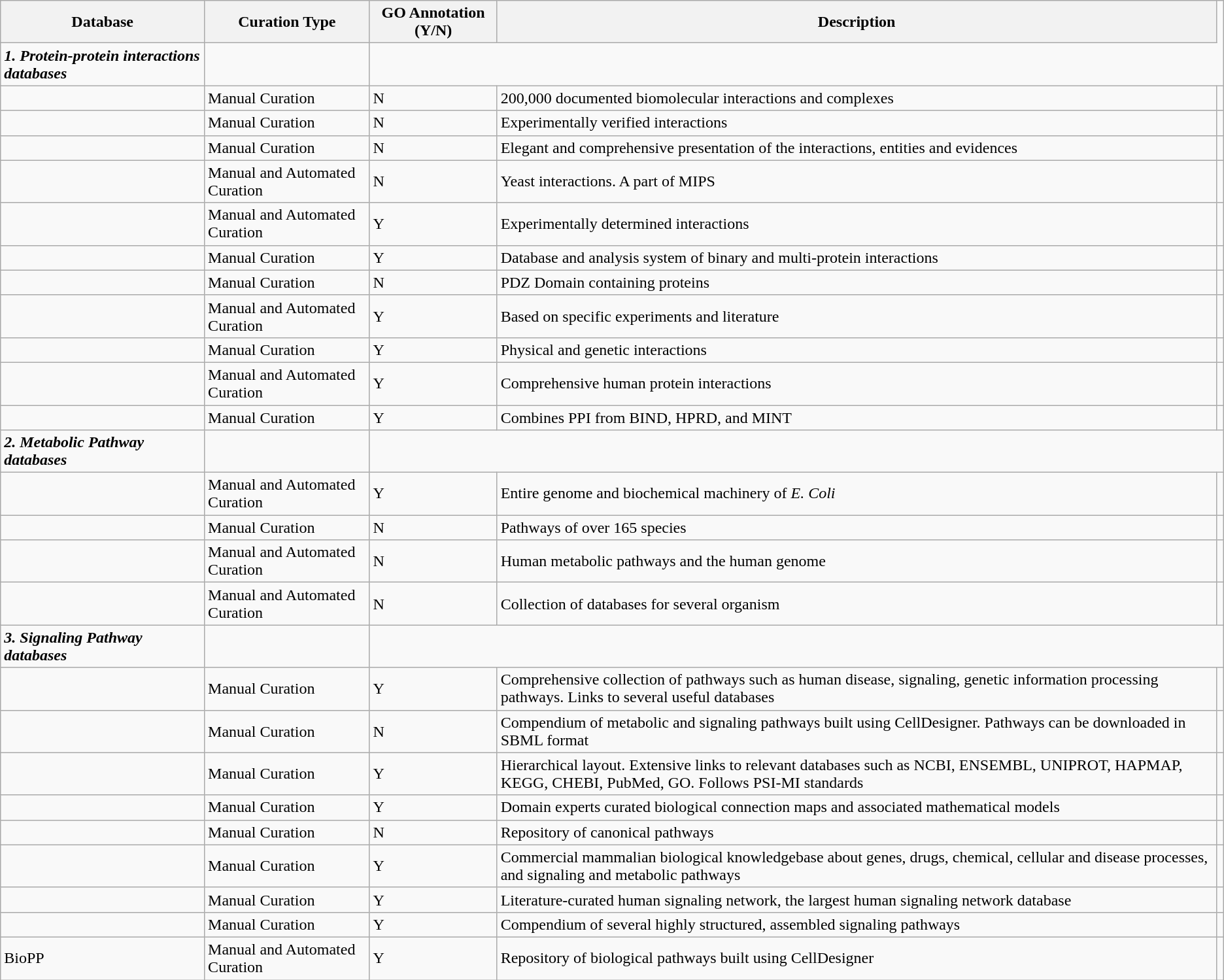<table class="wikitable">
<tr>
<th><strong>Database</strong></th>
<th><strong>Curation Type</strong></th>
<th><strong>GO Annotation (Y/N)</strong></th>
<th><strong>Description</strong></th>
</tr>
<tr>
<td><strong><em>1. Protein-protein interactions databases</em></strong></td>
<td></td>
</tr>
<tr>
<td></td>
<td>Manual Curation</td>
<td>N</td>
<td>200,000 documented biomolecular interactions and complexes</td>
<td></td>
</tr>
<tr>
<td></td>
<td>Manual Curation</td>
<td>N</td>
<td>Experimentally verified interactions</td>
<td></td>
</tr>
<tr>
<td></td>
<td>Manual Curation</td>
<td>N</td>
<td>Elegant and comprehensive presentation of the interactions, entities and evidences</td>
<td></td>
</tr>
<tr>
<td></td>
<td>Manual and Automated Curation</td>
<td>N</td>
<td>Yeast interactions. A part of MIPS</td>
<td></td>
</tr>
<tr>
<td></td>
<td>Manual and Automated Curation</td>
<td>Y</td>
<td>Experimentally determined interactions</td>
<td></td>
</tr>
<tr>
<td></td>
<td>Manual Curation</td>
<td>Y</td>
<td>Database and analysis system of binary and multi-protein interactions</td>
<td></td>
</tr>
<tr>
<td></td>
<td>Manual Curation</td>
<td>N</td>
<td>PDZ Domain containing proteins</td>
<td></td>
</tr>
<tr>
<td></td>
<td>Manual and Automated Curation</td>
<td>Y</td>
<td>Based on specific experiments and literature</td>
<td></td>
</tr>
<tr>
<td></td>
<td>Manual Curation</td>
<td>Y</td>
<td>Physical and genetic interactions</td>
<td></td>
</tr>
<tr>
<td></td>
<td>Manual and Automated Curation</td>
<td>Y</td>
<td>Comprehensive human protein interactions</td>
<td></td>
</tr>
<tr>
<td></td>
<td>Manual Curation</td>
<td>Y</td>
<td>Combines PPI from BIND, HPRD, and MINT</td>
<td></td>
</tr>
<tr>
<td><strong><em>2. Metabolic Pathway databases</em></strong></td>
<td></td>
</tr>
<tr>
<td></td>
<td>Manual and Automated Curation</td>
<td>Y</td>
<td>Entire genome and biochemical machinery of <em>E. Coli</em></td>
<td></td>
</tr>
<tr>
<td></td>
<td>Manual Curation</td>
<td>N</td>
<td>Pathways of over 165 species</td>
<td></td>
</tr>
<tr>
<td></td>
<td>Manual and Automated Curation</td>
<td>N</td>
<td>Human metabolic pathways and the human genome</td>
<td></td>
</tr>
<tr>
<td></td>
<td>Manual and Automated Curation</td>
<td>N</td>
<td>Collection of databases for several organism</td>
<td></td>
</tr>
<tr>
<td><strong><em>3. Signaling Pathway databases</em></strong></td>
<td></td>
</tr>
<tr>
<td></td>
<td>Manual Curation</td>
<td>Y</td>
<td>Comprehensive collection of pathways such as human disease, signaling, genetic information processing pathways. Links to several useful databases</td>
<td></td>
</tr>
<tr>
<td></td>
<td>Manual Curation</td>
<td>N</td>
<td>Compendium of metabolic and signaling pathways built using CellDesigner. Pathways can be downloaded in SBML format</td>
<td></td>
</tr>
<tr>
<td></td>
<td>Manual Curation</td>
<td>Y</td>
<td>Hierarchical layout. Extensive links to relevant databases such as NCBI, ENSEMBL, UNIPROT, HAPMAP, KEGG, CHEBI, PubMed, GO. Follows PSI-MI standards</td>
<td></td>
</tr>
<tr>
<td></td>
<td>Manual Curation</td>
<td>Y</td>
<td>Domain experts curated biological connection maps and associated mathematical models</td>
<td></td>
</tr>
<tr>
<td></td>
<td>Manual Curation</td>
<td>N</td>
<td>Repository of canonical pathways</td>
<td></td>
</tr>
<tr>
<td></td>
<td>Manual Curation</td>
<td>Y</td>
<td>Commercial mammalian biological knowledgebase about genes, drugs, chemical, cellular and disease processes, and signaling and metabolic pathways</td>
<td></td>
</tr>
<tr>
<td></td>
<td>Manual Curation</td>
<td>Y</td>
<td>Literature-curated human signaling network, the largest human signaling network database</td>
<td></td>
</tr>
<tr>
<td></td>
<td>Manual Curation</td>
<td>Y</td>
<td>Compendium of several highly structured, assembled signaling pathways</td>
<td></td>
</tr>
<tr>
<td>BioPP</td>
<td>Manual and Automated Curation</td>
<td>Y</td>
<td>Repository of biological pathways built using CellDesigner</td>
<td></td>
</tr>
</table>
